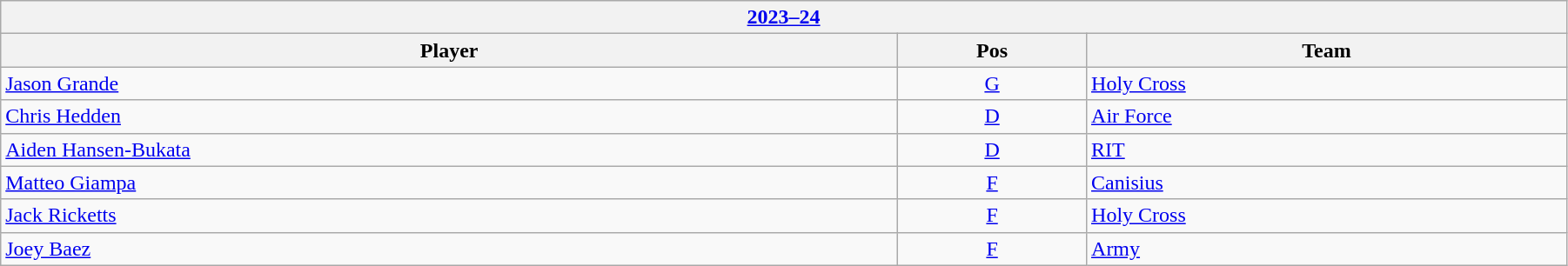<table class="wikitable" width=95%>
<tr>
<th colspan=3><a href='#'>2023–24</a></th>
</tr>
<tr>
<th>Player</th>
<th>Pos</th>
<th>Team</th>
</tr>
<tr>
<td><a href='#'>Jason Grande</a></td>
<td style="text-align:center;"><a href='#'>G</a></td>
<td><a href='#'>Holy Cross</a></td>
</tr>
<tr>
<td><a href='#'>Chris Hedden</a></td>
<td style="text-align:center;"><a href='#'>D</a></td>
<td><a href='#'>Air Force</a></td>
</tr>
<tr>
<td><a href='#'>Aiden Hansen-Bukata</a></td>
<td style="text-align:center;"><a href='#'>D</a></td>
<td><a href='#'>RIT</a></td>
</tr>
<tr>
<td><a href='#'>Matteo Giampa</a></td>
<td style="text-align:center;"><a href='#'>F</a></td>
<td><a href='#'>Canisius</a></td>
</tr>
<tr>
<td><a href='#'>Jack Ricketts</a></td>
<td style="text-align:center;"><a href='#'>F</a></td>
<td><a href='#'>Holy Cross</a></td>
</tr>
<tr>
<td><a href='#'>Joey Baez</a></td>
<td style="text-align:center;"><a href='#'>F</a></td>
<td><a href='#'>Army</a></td>
</tr>
</table>
